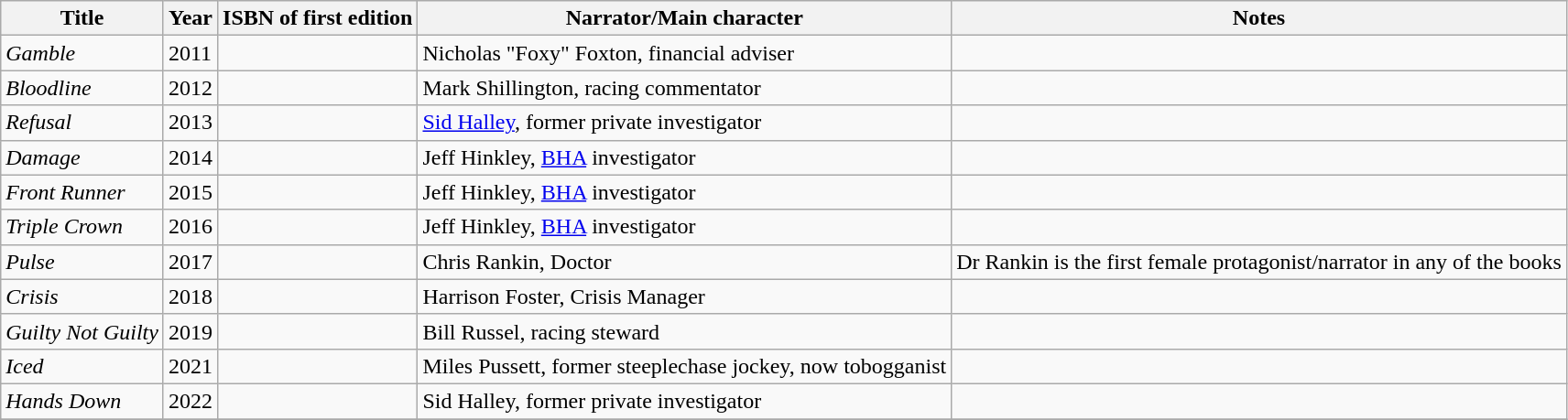<table class="wikitable sortable">
<tr>
<th>Title</th>
<th>Year</th>
<th>ISBN of first edition</th>
<th>Narrator/Main character</th>
<th>Notes</th>
</tr>
<tr>
<td><em>Gamble</em></td>
<td>2011</td>
<td></td>
<td>Nicholas "Foxy" Foxton, financial adviser</td>
<td></td>
</tr>
<tr>
<td><em>Bloodline</em></td>
<td>2012</td>
<td></td>
<td>Mark Shillington, racing commentator</td>
<td></td>
</tr>
<tr>
<td><em>Refusal</em></td>
<td>2013</td>
<td></td>
<td><a href='#'>Sid Halley</a>, former private investigator</td>
<td></td>
</tr>
<tr>
<td><em>Damage</em></td>
<td>2014</td>
<td></td>
<td>Jeff Hinkley, <a href='#'>BHA</a> investigator</td>
<td></td>
</tr>
<tr>
<td><em>Front Runner</em></td>
<td>2015</td>
<td></td>
<td>Jeff Hinkley, <a href='#'>BHA</a> investigator</td>
<td></td>
</tr>
<tr>
<td><em>Triple Crown</em></td>
<td>2016</td>
<td></td>
<td>Jeff Hinkley, <a href='#'>BHA</a> investigator</td>
<td></td>
</tr>
<tr>
<td><em>Pulse</em></td>
<td>2017</td>
<td></td>
<td>Chris Rankin, Doctor</td>
<td>Dr Rankin is the first female protagonist/narrator in any of the books</td>
</tr>
<tr>
<td><em>Crisis</em></td>
<td>2018</td>
<td></td>
<td>Harrison Foster, Crisis Manager</td>
<td></td>
</tr>
<tr>
<td><em>Guilty Not Guilty</em></td>
<td>2019</td>
<td></td>
<td>Bill Russel, racing steward</td>
<td></td>
</tr>
<tr>
<td><em>Iced</em></td>
<td>2021</td>
<td></td>
<td>Miles Pussett, former steeplechase jockey, now tobogganist</td>
<td></td>
</tr>
<tr>
<td><em>Hands Down</em></td>
<td>2022</td>
<td></td>
<td>Sid Halley, former private investigator</td>
<td></td>
</tr>
<tr>
</tr>
</table>
